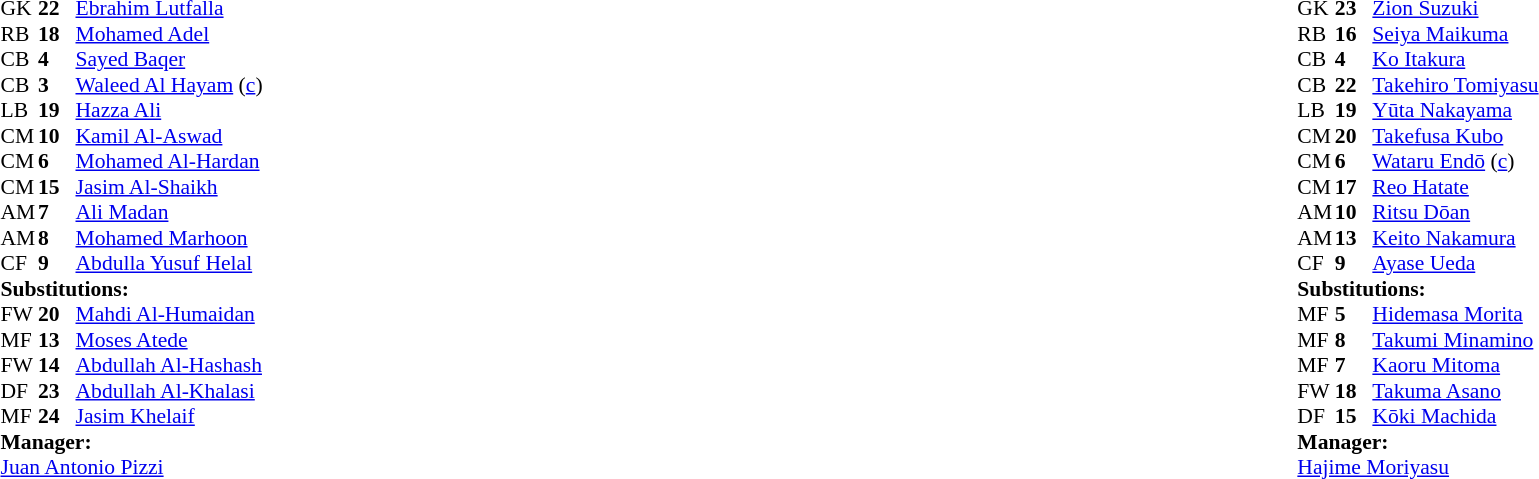<table width="100%">
<tr>
<td valign="top" width="40%"><br><table style="font-size:90%" cellspacing="0" cellpadding="0">
<tr>
<th width=25></th>
<th width=25></th>
</tr>
<tr>
<td>GK</td>
<td><strong>22</strong></td>
<td><a href='#'>Ebrahim Lutfalla</a></td>
</tr>
<tr>
<td>RB</td>
<td><strong>18</strong></td>
<td><a href='#'>Mohamed Adel</a></td>
</tr>
<tr>
<td>CB</td>
<td><strong>4</strong></td>
<td><a href='#'>Sayed Baqer</a></td>
</tr>
<tr>
<td>CB</td>
<td><strong>3</strong></td>
<td><a href='#'>Waleed Al Hayam</a> (<a href='#'>c</a>)</td>
<td></td>
</tr>
<tr>
<td>LB</td>
<td><strong>19</strong></td>
<td><a href='#'>Hazza Ali</a></td>
<td></td>
<td></td>
</tr>
<tr>
<td>CM</td>
<td><strong>10</strong></td>
<td><a href='#'>Kamil Al-Aswad</a></td>
<td></td>
<td></td>
</tr>
<tr>
<td>CM</td>
<td><strong>6</strong></td>
<td><a href='#'>Mohamed Al-Hardan</a></td>
<td></td>
<td></td>
</tr>
<tr>
<td>CM</td>
<td><strong>15</strong></td>
<td><a href='#'>Jasim Al-Shaikh</a></td>
<td></td>
<td></td>
</tr>
<tr>
<td>AM</td>
<td><strong>7</strong></td>
<td><a href='#'>Ali Madan</a></td>
</tr>
<tr>
<td>AM</td>
<td><strong>8</strong></td>
<td><a href='#'>Mohamed Marhoon</a></td>
<td></td>
<td></td>
</tr>
<tr>
<td>CF</td>
<td><strong>9</strong></td>
<td><a href='#'>Abdulla Yusuf Helal</a></td>
<td></td>
</tr>
<tr>
<td colspan=3><strong>Substitutions:</strong></td>
</tr>
<tr>
<td>FW</td>
<td><strong>20</strong></td>
<td><a href='#'>Mahdi Al-Humaidan</a></td>
<td></td>
<td></td>
</tr>
<tr>
<td>MF</td>
<td><strong>13</strong></td>
<td><a href='#'>Moses Atede</a></td>
<td></td>
<td></td>
</tr>
<tr>
<td>FW</td>
<td><strong>14</strong></td>
<td><a href='#'>Abdullah Al-Hashash</a></td>
<td></td>
<td></td>
</tr>
<tr>
<td>DF</td>
<td><strong>23</strong></td>
<td><a href='#'>Abdullah Al-Khalasi</a></td>
<td></td>
<td></td>
</tr>
<tr>
<td>MF</td>
<td><strong>24</strong></td>
<td><a href='#'>Jasim Khelaif</a></td>
<td></td>
<td></td>
</tr>
<tr>
<td colspan=3><strong>Manager:</strong></td>
</tr>
<tr>
<td colspan=3> <a href='#'>Juan Antonio Pizzi</a></td>
</tr>
</table>
</td>
<td valign="top"></td>
<td valign="top" width="50%"><br><table style="font-size:90%; margin:auto" cellspacing="0" cellpadding="0">
<tr>
<th width=25></th>
<th width=25></th>
</tr>
<tr>
<td>GK</td>
<td><strong>23</strong></td>
<td><a href='#'>Zion Suzuki</a></td>
</tr>
<tr>
<td>RB</td>
<td><strong>16</strong></td>
<td><a href='#'>Seiya Maikuma</a></td>
<td></td>
</tr>
<tr>
<td>CB</td>
<td><strong>4</strong></td>
<td><a href='#'>Ko Itakura</a></td>
</tr>
<tr>
<td>CB</td>
<td><strong>22</strong></td>
<td><a href='#'>Takehiro Tomiyasu</a></td>
</tr>
<tr>
<td>LB</td>
<td><strong>19</strong></td>
<td><a href='#'>Yūta Nakayama</a></td>
</tr>
<tr>
<td>CM</td>
<td><strong>20</strong></td>
<td><a href='#'>Takefusa Kubo</a></td>
<td></td>
<td></td>
</tr>
<tr>
<td>CM</td>
<td><strong>6</strong></td>
<td><a href='#'>Wataru Endō</a> (<a href='#'>c</a>)</td>
</tr>
<tr>
<td>CM</td>
<td><strong>17</strong></td>
<td><a href='#'>Reo Hatate</a></td>
<td></td>
<td></td>
</tr>
<tr>
<td>AM</td>
<td><strong>10</strong></td>
<td><a href='#'>Ritsu Dōan</a></td>
<td></td>
<td></td>
</tr>
<tr>
<td>AM</td>
<td><strong>13</strong></td>
<td><a href='#'>Keito Nakamura</a></td>
<td></td>
<td></td>
</tr>
<tr>
<td>CF</td>
<td><strong>9</strong></td>
<td><a href='#'>Ayase Ueda</a></td>
<td></td>
<td></td>
</tr>
<tr>
<td colspan=3><strong>Substitutions:</strong></td>
</tr>
<tr>
<td>MF</td>
<td><strong>5</strong></td>
<td><a href='#'>Hidemasa Morita</a></td>
<td></td>
<td></td>
</tr>
<tr>
<td>MF</td>
<td><strong>8</strong></td>
<td><a href='#'>Takumi Minamino</a></td>
<td></td>
<td></td>
</tr>
<tr>
<td>MF</td>
<td><strong>7</strong></td>
<td><a href='#'>Kaoru Mitoma</a></td>
<td></td>
<td></td>
</tr>
<tr>
<td>FW</td>
<td><strong>18</strong></td>
<td><a href='#'>Takuma Asano</a></td>
<td></td>
<td></td>
</tr>
<tr>
<td>DF</td>
<td><strong>15</strong></td>
<td><a href='#'>Kōki Machida</a></td>
<td></td>
<td></td>
</tr>
<tr>
<td colspan=3><strong>Manager:</strong></td>
</tr>
<tr>
<td colspan=3><a href='#'>Hajime Moriyasu</a></td>
</tr>
</table>
</td>
</tr>
</table>
